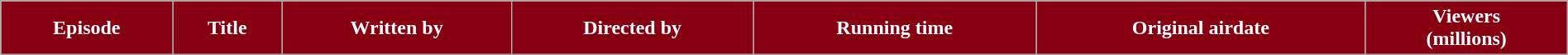<table class="wikitable plainrowheaders" style="width:100%;">
<tr style="color:#fff;">
<th style="background:#860012;">Episode</th>
<th style="background:#860012;">Title</th>
<th style="background:#860012;">Written by</th>
<th style="background:#860012;">Directed by</th>
<th style="background:#860012;">Running time</th>
<th style="background:#860012;">Original airdate</th>
<th style="background:#860012;">Viewers<br>(millions)<br></th>
</tr>
</table>
